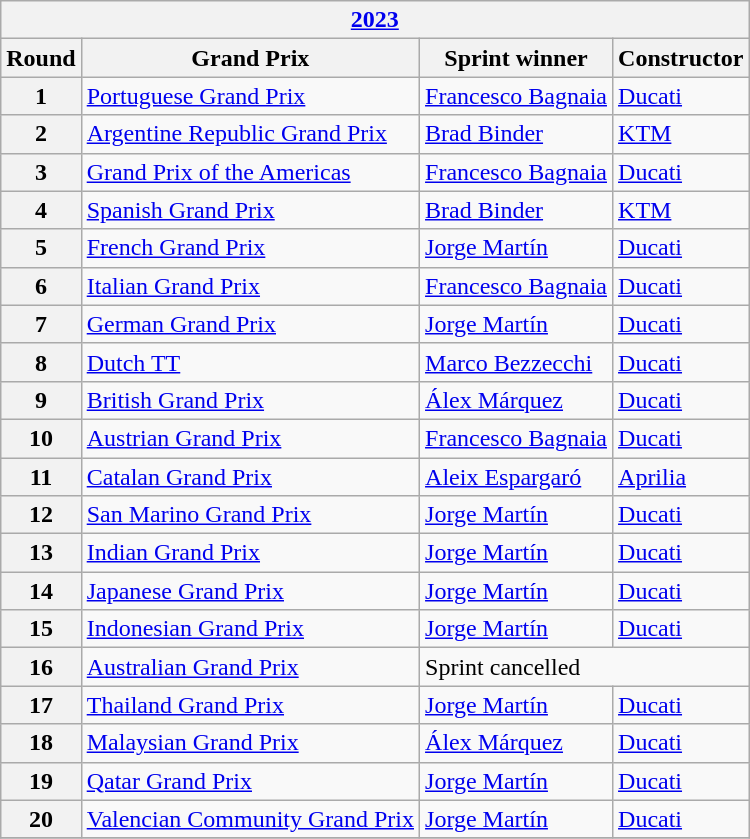<table role="presentation" class="wikitable mw-collapsible mw-collapsed">
<tr>
<th colspan="4"><a href='#'>2023</a></th>
</tr>
<tr>
<th>Round</th>
<th>Grand Prix</th>
<th>Sprint winner</th>
<th>Constructor</th>
</tr>
<tr>
<th>1</th>
<td> <a href='#'>Portuguese Grand Prix</a></td>
<td> <a href='#'>Francesco Bagnaia</a></td>
<td> <a href='#'>Ducati</a></td>
</tr>
<tr>
<th>2</th>
<td> <a href='#'>Argentine Republic Grand Prix</a></td>
<td> <a href='#'>Brad Binder</a></td>
<td> <a href='#'>KTM</a></td>
</tr>
<tr>
<th>3</th>
<td> <a href='#'>Grand Prix of the Americas</a></td>
<td> <a href='#'>Francesco Bagnaia</a></td>
<td> <a href='#'>Ducati</a></td>
</tr>
<tr>
<th>4</th>
<td> <a href='#'>Spanish Grand Prix</a></td>
<td> <a href='#'>Brad Binder</a></td>
<td> <a href='#'>KTM</a></td>
</tr>
<tr>
<th>5</th>
<td> <a href='#'>French Grand Prix</a></td>
<td> <a href='#'>Jorge Martín</a></td>
<td> <a href='#'>Ducati</a></td>
</tr>
<tr>
<th>6</th>
<td> <a href='#'>Italian Grand Prix</a></td>
<td> <a href='#'>Francesco Bagnaia</a></td>
<td> <a href='#'>Ducati</a></td>
</tr>
<tr>
<th>7</th>
<td> <a href='#'>German Grand Prix</a></td>
<td> <a href='#'>Jorge Martín</a></td>
<td> <a href='#'>Ducati</a></td>
</tr>
<tr>
<th>8</th>
<td> <a href='#'>Dutch TT</a></td>
<td> <a href='#'>Marco Bezzecchi</a></td>
<td> <a href='#'>Ducati</a></td>
</tr>
<tr>
<th>9</th>
<td> <a href='#'>British Grand Prix</a></td>
<td> <a href='#'>Álex Márquez</a></td>
<td> <a href='#'>Ducati</a></td>
</tr>
<tr>
<th>10</th>
<td> <a href='#'>Austrian Grand Prix</a></td>
<td> <a href='#'>Francesco Bagnaia</a></td>
<td> <a href='#'>Ducati</a></td>
</tr>
<tr>
<th>11</th>
<td> <a href='#'>Catalan Grand Prix</a></td>
<td> <a href='#'>Aleix Espargaró</a></td>
<td> <a href='#'>Aprilia</a></td>
</tr>
<tr>
<th>12</th>
<td> <a href='#'>San Marino Grand Prix</a></td>
<td> <a href='#'>Jorge Martín</a></td>
<td> <a href='#'>Ducati</a></td>
</tr>
<tr>
<th>13</th>
<td> <a href='#'>Indian Grand Prix</a></td>
<td> <a href='#'>Jorge Martín</a></td>
<td> <a href='#'>Ducati</a></td>
</tr>
<tr>
<th>14</th>
<td> <a href='#'>Japanese Grand Prix</a></td>
<td> <a href='#'>Jorge Martín</a></td>
<td> <a href='#'>Ducati</a></td>
</tr>
<tr>
<th>15</th>
<td> <a href='#'>Indonesian Grand Prix</a></td>
<td> <a href='#'>Jorge Martín</a></td>
<td> <a href='#'>Ducati</a></td>
</tr>
<tr>
<th>16</th>
<td> <a href='#'>Australian Grand Prix</a></td>
<td colspan="2">Sprint cancelled</td>
</tr>
<tr>
<th>17</th>
<td> <a href='#'>Thailand Grand Prix</a></td>
<td> <a href='#'>Jorge Martín</a></td>
<td> <a href='#'>Ducati</a></td>
</tr>
<tr>
<th>18</th>
<td> <a href='#'>Malaysian Grand Prix</a></td>
<td> <a href='#'>Álex Márquez</a></td>
<td> <a href='#'>Ducati</a></td>
</tr>
<tr>
<th>19</th>
<td> <a href='#'>Qatar Grand Prix</a></td>
<td> <a href='#'>Jorge Martín</a></td>
<td> <a href='#'>Ducati</a></td>
</tr>
<tr>
<th>20</th>
<td> <a href='#'>Valencian Community Grand Prix</a></td>
<td> <a href='#'>Jorge Martín</a></td>
<td> <a href='#'>Ducati</a></td>
</tr>
<tr>
</tr>
</table>
